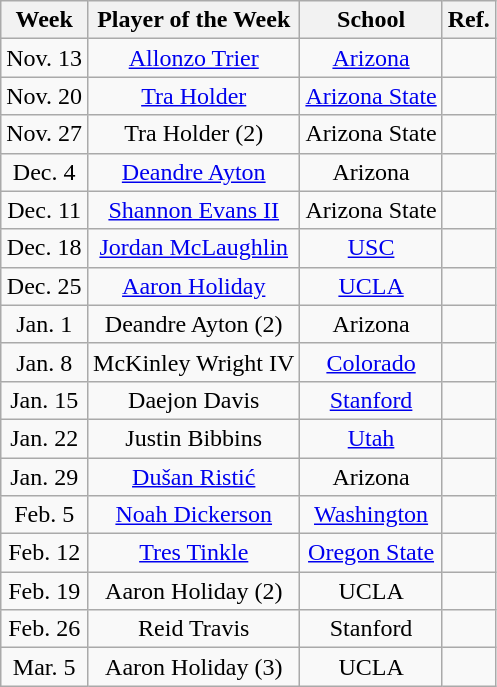<table class=wikitable style="text-align:center">
<tr>
<th>Week</th>
<th>Player of the Week</th>
<th>School</th>
<th>Ref.</th>
</tr>
<tr>
<td>Nov. 13</td>
<td><a href='#'>Allonzo Trier</a></td>
<td><a href='#'>Arizona</a></td>
<td align=center></td>
</tr>
<tr>
<td>Nov. 20</td>
<td><a href='#'>Tra Holder</a></td>
<td><a href='#'>Arizona State</a></td>
<td align=center></td>
</tr>
<tr>
<td>Nov. 27</td>
<td>Tra Holder (2)</td>
<td>Arizona State</td>
<td align=center></td>
</tr>
<tr>
<td>Dec. 4</td>
<td><a href='#'>Deandre Ayton</a></td>
<td>Arizona</td>
<td align=center></td>
</tr>
<tr>
<td>Dec. 11</td>
<td><a href='#'>Shannon Evans II</a></td>
<td>Arizona State</td>
<td align=center></td>
</tr>
<tr>
<td>Dec. 18</td>
<td><a href='#'>Jordan McLaughlin</a></td>
<td><a href='#'>USC</a></td>
<td align=center></td>
</tr>
<tr>
<td>Dec. 25</td>
<td><a href='#'>Aaron Holiday</a></td>
<td><a href='#'>UCLA</a></td>
<td align=center></td>
</tr>
<tr>
<td>Jan. 1</td>
<td>Deandre Ayton (2)</td>
<td>Arizona</td>
<td align=center></td>
</tr>
<tr>
<td>Jan. 8</td>
<td>McKinley Wright IV</td>
<td><a href='#'>Colorado</a></td>
<td align=center></td>
</tr>
<tr>
<td>Jan. 15</td>
<td>Daejon Davis</td>
<td><a href='#'>Stanford</a></td>
<td align=center></td>
</tr>
<tr>
<td>Jan. 22</td>
<td>Justin Bibbins</td>
<td><a href='#'>Utah</a></td>
<td align=center></td>
</tr>
<tr>
<td>Jan. 29</td>
<td><a href='#'>Dušan Ristić</a></td>
<td>Arizona</td>
<td align=center></td>
</tr>
<tr>
<td>Feb. 5</td>
<td><a href='#'>Noah Dickerson</a></td>
<td><a href='#'>Washington</a></td>
<td align=center></td>
</tr>
<tr>
<td>Feb. 12</td>
<td><a href='#'>Tres Tinkle</a></td>
<td><a href='#'>Oregon State</a></td>
<td align=center></td>
</tr>
<tr>
<td>Feb. 19</td>
<td>Aaron Holiday (2)</td>
<td>UCLA</td>
<td align=center></td>
</tr>
<tr>
<td>Feb. 26</td>
<td>Reid Travis</td>
<td>Stanford</td>
<td align=center></td>
</tr>
<tr>
<td>Mar. 5</td>
<td>Aaron Holiday (3)</td>
<td>UCLA</td>
<td align=center></td>
</tr>
</table>
